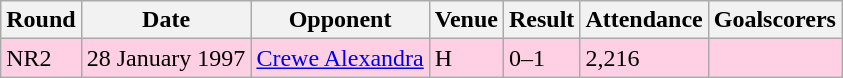<table class="wikitable">
<tr>
<th>Round</th>
<th>Date</th>
<th>Opponent</th>
<th>Venue</th>
<th>Result</th>
<th>Attendance</th>
<th>Goalscorers</th>
</tr>
<tr style="background-color: #ffd0e3;">
<td>NR2</td>
<td>28 January 1997</td>
<td><a href='#'>Crewe Alexandra</a></td>
<td>H</td>
<td>0–1</td>
<td>2,216</td>
<td></td>
</tr>
</table>
